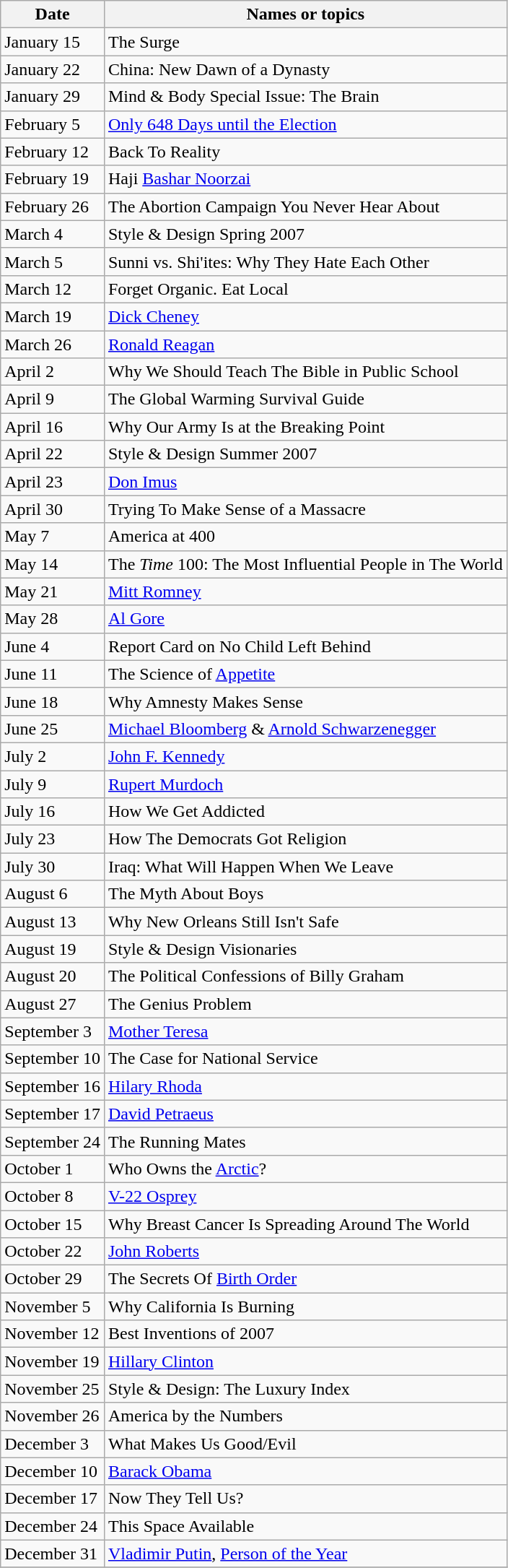<table class="wikitable">
<tr>
<th>Date</th>
<th>Names or topics</th>
</tr>
<tr>
<td>January 15</td>
<td>The Surge</td>
</tr>
<tr>
<td>January 22</td>
<td>China: New Dawn of a Dynasty</td>
</tr>
<tr>
<td>January 29</td>
<td>Mind & Body Special Issue: The Brain</td>
</tr>
<tr>
<td>February 5</td>
<td><a href='#'>Only 648 Days until the Election</a></td>
</tr>
<tr>
<td>February 12</td>
<td>Back To Reality</td>
</tr>
<tr>
<td>February 19</td>
<td>Haji <a href='#'>Bashar Noorzai</a></td>
</tr>
<tr>
<td>February 26</td>
<td>The Abortion Campaign You Never Hear About</td>
</tr>
<tr>
<td>March 4</td>
<td>Style & Design Spring 2007</td>
</tr>
<tr>
<td>March 5</td>
<td>Sunni vs. Shi'ites: Why They Hate Each Other</td>
</tr>
<tr>
<td>March 12</td>
<td>Forget Organic. Eat Local</td>
</tr>
<tr>
<td>March 19</td>
<td><a href='#'>Dick Cheney</a></td>
</tr>
<tr>
<td>March 26</td>
<td><a href='#'>Ronald Reagan</a></td>
</tr>
<tr>
<td>April 2</td>
<td>Why We Should Teach The Bible in Public School</td>
</tr>
<tr>
<td>April 9</td>
<td>The Global Warming Survival Guide</td>
</tr>
<tr>
<td>April 16</td>
<td>Why Our Army Is at the Breaking Point</td>
</tr>
<tr>
<td>April 22</td>
<td>Style & Design Summer 2007</td>
</tr>
<tr>
<td>April 23</td>
<td><a href='#'>Don Imus</a></td>
</tr>
<tr>
<td>April 30</td>
<td>Trying To Make Sense of a Massacre</td>
</tr>
<tr>
<td>May 7</td>
<td>America at 400</td>
</tr>
<tr>
<td>May 14</td>
<td>The <em>Time</em> 100: The Most Influential People in The World</td>
</tr>
<tr>
<td>May 21</td>
<td><a href='#'>Mitt Romney</a></td>
</tr>
<tr>
<td>May 28</td>
<td><a href='#'>Al Gore</a></td>
</tr>
<tr>
<td>June 4</td>
<td>Report Card on No Child Left Behind</td>
</tr>
<tr>
<td>June 11</td>
<td>The Science of <a href='#'>Appetite</a></td>
</tr>
<tr>
<td>June 18</td>
<td>Why Amnesty Makes Sense</td>
</tr>
<tr>
<td>June 25</td>
<td><a href='#'>Michael Bloomberg</a> & <a href='#'>Arnold Schwarzenegger</a></td>
</tr>
<tr>
<td>July 2</td>
<td><a href='#'>John F. Kennedy</a></td>
</tr>
<tr>
<td>July 9</td>
<td><a href='#'>Rupert Murdoch</a></td>
</tr>
<tr>
<td>July 16</td>
<td>How We Get Addicted</td>
</tr>
<tr>
<td>July 23</td>
<td>How The Democrats Got Religion</td>
</tr>
<tr>
<td>July 30</td>
<td>Iraq: What Will Happen When We Leave</td>
</tr>
<tr>
<td>August 6</td>
<td>The Myth About Boys</td>
</tr>
<tr>
<td>August 13</td>
<td>Why New Orleans Still Isn't Safe</td>
</tr>
<tr>
<td>August 19</td>
<td>Style & Design Visionaries</td>
</tr>
<tr>
<td>August 20</td>
<td>The Political Confessions of Billy Graham</td>
</tr>
<tr>
<td>August 27</td>
<td>The Genius Problem</td>
</tr>
<tr>
<td>September 3</td>
<td><a href='#'>Mother Teresa</a></td>
</tr>
<tr>
<td>September 10</td>
<td>The Case for National Service</td>
</tr>
<tr>
<td>September 16</td>
<td><a href='#'>Hilary Rhoda</a></td>
</tr>
<tr>
<td>September 17</td>
<td><a href='#'>David Petraeus</a></td>
</tr>
<tr>
<td>September 24</td>
<td>The Running Mates</td>
</tr>
<tr>
<td>October 1</td>
<td>Who Owns the <a href='#'>Arctic</a>?</td>
</tr>
<tr>
<td>October 8</td>
<td><a href='#'>V-22 Osprey</a></td>
</tr>
<tr>
<td>October 15</td>
<td>Why Breast Cancer Is Spreading Around The World</td>
</tr>
<tr>
<td>October 22</td>
<td><a href='#'>John Roberts</a></td>
</tr>
<tr>
<td>October 29</td>
<td>The Secrets Of <a href='#'>Birth Order</a></td>
</tr>
<tr>
<td>November 5</td>
<td>Why California Is Burning</td>
</tr>
<tr>
<td>November 12</td>
<td>Best Inventions of 2007</td>
</tr>
<tr>
<td>November 19</td>
<td><a href='#'>Hillary Clinton</a></td>
</tr>
<tr>
<td>November 25</td>
<td>Style & Design: The Luxury Index</td>
</tr>
<tr>
<td>November 26</td>
<td>America by the Numbers</td>
</tr>
<tr>
<td>December 3</td>
<td>What Makes Us Good/Evil</td>
</tr>
<tr>
<td>December 10</td>
<td><a href='#'>Barack Obama</a></td>
</tr>
<tr>
<td>December 17</td>
<td>Now They Tell Us?</td>
</tr>
<tr>
<td>December 24</td>
<td>This Space Available</td>
</tr>
<tr>
<td>December 31</td>
<td><a href='#'>Vladimir Putin</a>, <a href='#'>Person of the Year</a></td>
</tr>
<tr>
</tr>
</table>
